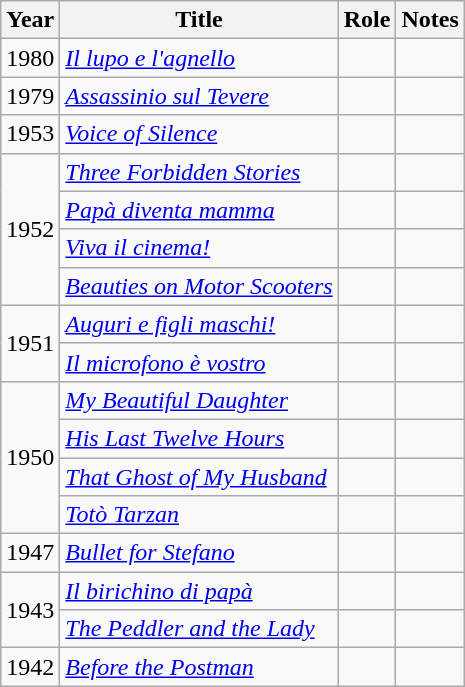<table class="wikitable sortable">
<tr>
<th>Year</th>
<th>Title</th>
<th>Role</th>
<th class="unsortable">Notes</th>
</tr>
<tr>
<td>1980</td>
<td><em><a href='#'>Il lupo e l'agnello</a></em></td>
<td></td>
<td></td>
</tr>
<tr>
<td>1979</td>
<td><em><a href='#'>Assassinio sul Tevere</a></em></td>
<td></td>
<td></td>
</tr>
<tr>
<td>1953</td>
<td><em><a href='#'>Voice of Silence</a></em></td>
<td></td>
<td></td>
</tr>
<tr>
<td rowspan=4>1952</td>
<td><em><a href='#'>Three Forbidden Stories</a></em></td>
<td></td>
<td></td>
</tr>
<tr>
<td><em><a href='#'>Papà diventa mamma</a></em></td>
<td></td>
<td></td>
</tr>
<tr>
<td><em><a href='#'>Viva il cinema!</a></em></td>
<td></td>
<td></td>
</tr>
<tr>
<td><em><a href='#'>Beauties on Motor Scooters</a></em></td>
<td></td>
<td></td>
</tr>
<tr>
<td rowspan=2>1951</td>
<td><em><a href='#'>Auguri e figli maschi!</a></em></td>
<td></td>
<td></td>
</tr>
<tr>
<td><em><a href='#'>Il microfono è vostro</a></em></td>
<td></td>
<td></td>
</tr>
<tr>
<td rowspan=4>1950</td>
<td><em><a href='#'>My Beautiful Daughter</a></em></td>
<td></td>
<td></td>
</tr>
<tr>
<td><em><a href='#'>His Last Twelve Hours</a></em></td>
<td></td>
<td></td>
</tr>
<tr>
<td><em><a href='#'>That Ghost of My Husband</a></em></td>
<td></td>
<td></td>
</tr>
<tr>
<td><em><a href='#'>Totò Tarzan</a></em></td>
<td></td>
<td></td>
</tr>
<tr>
<td>1947</td>
<td><em><a href='#'>Bullet for Stefano</a></em></td>
<td></td>
<td></td>
</tr>
<tr>
<td rowspan=2>1943</td>
<td><em><a href='#'>Il birichino di papà</a></em></td>
<td></td>
<td></td>
</tr>
<tr>
<td><em><a href='#'>The Peddler and the Lady</a></em></td>
<td></td>
<td></td>
</tr>
<tr>
<td>1942</td>
<td><em><a href='#'>Before the Postman</a></em></td>
<td></td>
<td></td>
</tr>
</table>
